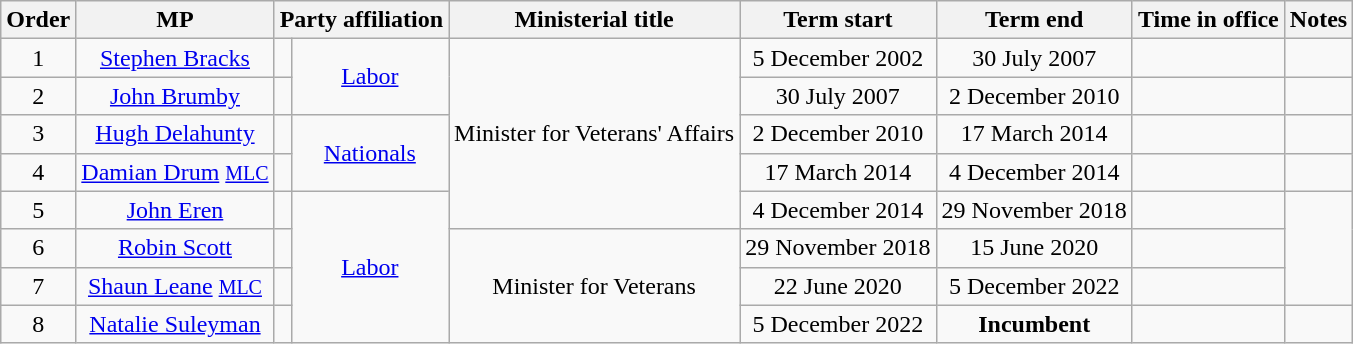<table class="wikitable" style="text-align:center">
<tr>
<th>Order</th>
<th>MP</th>
<th colspan="2">Party affiliation</th>
<th>Ministerial title</th>
<th>Term start</th>
<th>Term end</th>
<th>Time in office</th>
<th>Notes</th>
</tr>
<tr>
<td>1</td>
<td><a href='#'>Stephen Bracks</a> </td>
<td></td>
<td rowspan="2"><a href='#'>Labor</a></td>
<td rowspan="5">Minister for Veterans' Affairs</td>
<td>5 December 2002</td>
<td>30 July 2007</td>
<td></td>
<td></td>
</tr>
<tr>
<td>2</td>
<td><a href='#'>John Brumby</a> </td>
<td></td>
<td>30 July 2007</td>
<td>2 December 2010</td>
<td></td>
<td></td>
</tr>
<tr>
<td>3</td>
<td><a href='#'>Hugh Delahunty</a> </td>
<td></td>
<td rowspan="2"><a href='#'>Nationals</a></td>
<td>2 December 2010</td>
<td>17 March 2014</td>
<td></td>
<td></td>
</tr>
<tr>
<td>4</td>
<td><a href='#'>Damian Drum</a> <a href='#'><small>MLC</small></a></td>
<td></td>
<td>17 March 2014</td>
<td>4 December 2014</td>
<td></td>
<td></td>
</tr>
<tr>
<td>5</td>
<td><a href='#'>John Eren</a> </td>
<td></td>
<td rowspan="4"><a href='#'>Labor</a></td>
<td>4 December 2014</td>
<td>29 November 2018</td>
<td></td>
<td rowspan="3"></td>
</tr>
<tr>
<td>6</td>
<td><a href='#'>Robin Scott</a> </td>
<td></td>
<td rowspan="3">Minister for Veterans</td>
<td>29 November 2018</td>
<td>15 June 2020</td>
<td></td>
</tr>
<tr>
<td>7</td>
<td><a href='#'>Shaun Leane</a> <a href='#'><small>MLC</small></a></td>
<td></td>
<td>22 June 2020</td>
<td>5 December 2022</td>
<td></td>
</tr>
<tr>
<td>8</td>
<td><a href='#'>Natalie Suleyman</a> </td>
<td></td>
<td>5 December 2022</td>
<td><strong>Incumbent</strong></td>
<td></td>
<td></td>
</tr>
</table>
